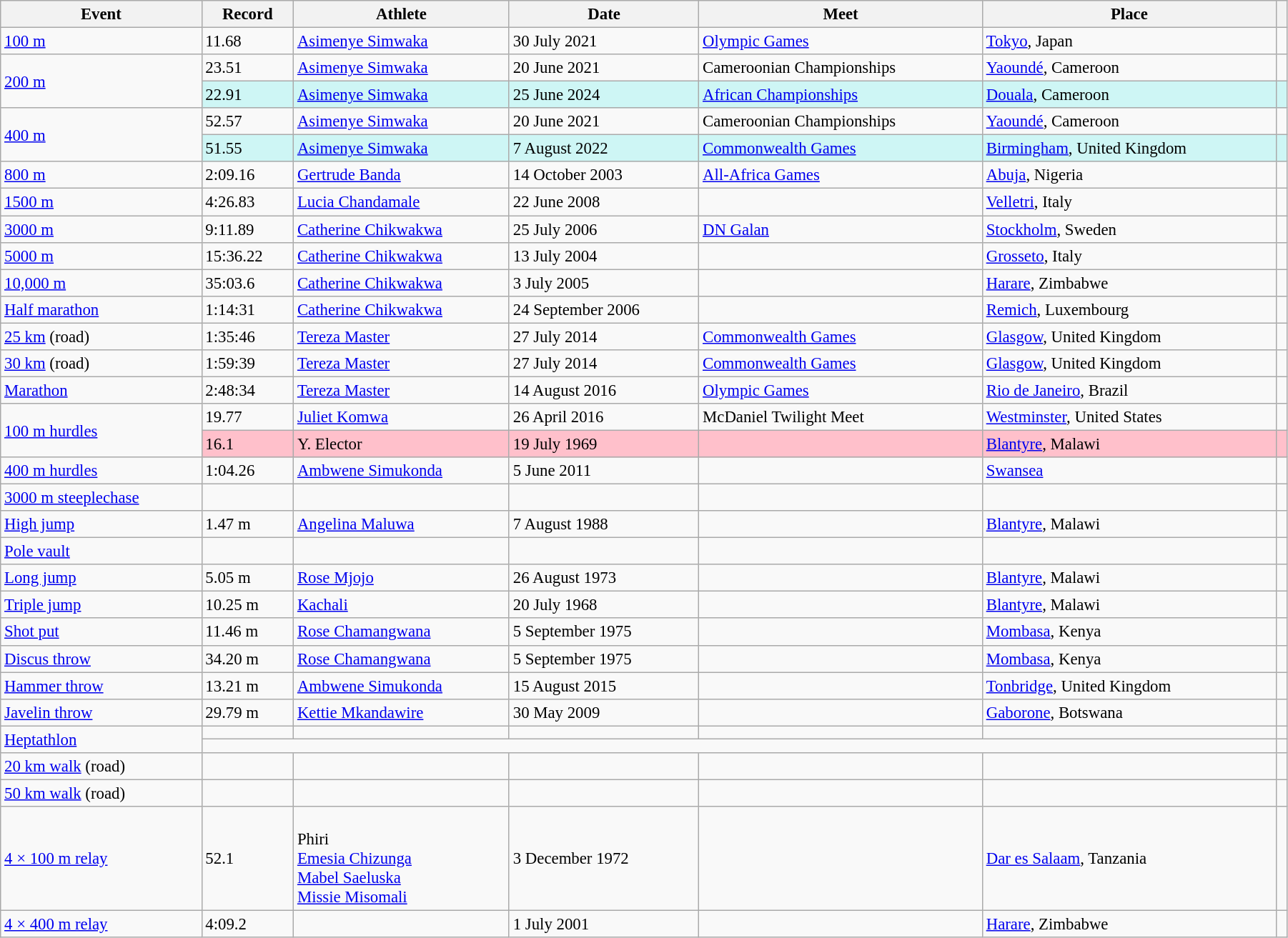<table class="wikitable" style="font-size:95%; width: 95%;">
<tr>
<th>Event</th>
<th>Record</th>
<th>Athlete</th>
<th>Date</th>
<th>Meet</th>
<th>Place</th>
<th></th>
</tr>
<tr>
<td><a href='#'>100 m</a></td>
<td>11.68 </td>
<td><a href='#'>Asimenye Simwaka</a></td>
<td>30 July 2021</td>
<td><a href='#'>Olympic Games</a></td>
<td><a href='#'>Tokyo</a>, Japan</td>
<td></td>
</tr>
<tr>
<td rowspan=2><a href='#'>200 m</a></td>
<td>23.51 </td>
<td><a href='#'>Asimenye Simwaka</a></td>
<td>20 June 2021</td>
<td>Cameroonian Championships</td>
<td><a href='#'>Yaoundé</a>, Cameroon</td>
<td></td>
</tr>
<tr bgcolor=#CEF6F5>
<td>22.91 </td>
<td><a href='#'>Asimenye Simwaka</a></td>
<td>25 June 2024</td>
<td><a href='#'>African Championships</a></td>
<td><a href='#'>Douala</a>, Cameroon</td>
<td></td>
</tr>
<tr>
<td rowspan=2><a href='#'>400 m</a></td>
<td>52.57</td>
<td><a href='#'>Asimenye Simwaka</a></td>
<td>20 June 2021</td>
<td>Cameroonian Championships</td>
<td><a href='#'>Yaoundé</a>, Cameroon</td>
<td></td>
</tr>
<tr bgcolor=#CEF6F5>
<td>51.55</td>
<td><a href='#'>Asimenye Simwaka</a></td>
<td>7 August 2022</td>
<td><a href='#'>Commonwealth Games</a></td>
<td><a href='#'>Birmingham</a>, United Kingdom</td>
<td></td>
</tr>
<tr>
<td><a href='#'>800 m</a></td>
<td>2:09.16</td>
<td><a href='#'>Gertrude Banda</a></td>
<td>14 October 2003</td>
<td><a href='#'>All-Africa Games</a></td>
<td><a href='#'>Abuja</a>, Nigeria</td>
<td></td>
</tr>
<tr>
<td><a href='#'>1500 m</a></td>
<td>4:26.83</td>
<td><a href='#'>Lucia Chandamale</a></td>
<td>22 June 2008</td>
<td></td>
<td><a href='#'>Velletri</a>, Italy</td>
<td></td>
</tr>
<tr>
<td><a href='#'>3000 m</a></td>
<td>9:11.89</td>
<td><a href='#'>Catherine Chikwakwa</a></td>
<td>25 July 2006</td>
<td><a href='#'>DN Galan</a></td>
<td><a href='#'>Stockholm</a>, Sweden</td>
<td></td>
</tr>
<tr>
<td><a href='#'>5000 m</a></td>
<td>15:36.22</td>
<td><a href='#'>Catherine Chikwakwa</a></td>
<td>13 July 2004</td>
<td></td>
<td><a href='#'>Grosseto</a>, Italy</td>
<td></td>
</tr>
<tr>
<td><a href='#'>10,000 m</a></td>
<td>35:03.6</td>
<td><a href='#'>Catherine Chikwakwa</a></td>
<td>3 July 2005</td>
<td></td>
<td><a href='#'>Harare</a>, Zimbabwe</td>
<td></td>
</tr>
<tr>
<td><a href='#'>Half marathon</a></td>
<td>1:14:31</td>
<td><a href='#'>Catherine Chikwakwa</a></td>
<td>24 September 2006</td>
<td></td>
<td><a href='#'>Remich</a>, Luxembourg</td>
<td></td>
</tr>
<tr>
<td><a href='#'>25 km</a> (road)</td>
<td>1:35:46</td>
<td><a href='#'>Tereza Master</a></td>
<td>27 July 2014</td>
<td><a href='#'>Commonwealth Games</a></td>
<td><a href='#'>Glasgow</a>, United Kingdom</td>
<td></td>
</tr>
<tr>
<td><a href='#'>30 km</a> (road)</td>
<td>1:59:39</td>
<td><a href='#'>Tereza Master</a></td>
<td>27 July 2014</td>
<td><a href='#'>Commonwealth Games</a></td>
<td><a href='#'>Glasgow</a>, United Kingdom</td>
<td></td>
</tr>
<tr>
<td><a href='#'>Marathon</a></td>
<td>2:48:34</td>
<td><a href='#'>Tereza Master</a></td>
<td>14 August 2016</td>
<td><a href='#'>Olympic Games</a></td>
<td><a href='#'>Rio de Janeiro</a>, Brazil</td>
<td></td>
</tr>
<tr>
<td rowspan=2><a href='#'>100 m hurdles</a></td>
<td>19.77 </td>
<td><a href='#'>Juliet Komwa</a></td>
<td>26 April 2016</td>
<td>McDaniel Twilight Meet</td>
<td><a href='#'>Westminster</a>, United States</td>
<td></td>
</tr>
<tr style="background:pink">
<td>16.1  </td>
<td>Y. Elector</td>
<td>19 July 1969</td>
<td></td>
<td><a href='#'>Blantyre</a>, Malawi</td>
<td></td>
</tr>
<tr>
<td><a href='#'>400 m hurdles</a></td>
<td>1:04.26</td>
<td><a href='#'>Ambwene Simukonda</a></td>
<td>5 June 2011</td>
<td></td>
<td><a href='#'>Swansea</a></td>
<td></td>
</tr>
<tr>
<td><a href='#'>3000 m steeplechase</a></td>
<td></td>
<td></td>
<td></td>
<td></td>
<td></td>
<td></td>
</tr>
<tr>
<td><a href='#'>High jump</a></td>
<td>1.47 m</td>
<td><a href='#'>Angelina Maluwa</a></td>
<td>7 August 1988</td>
<td></td>
<td><a href='#'>Blantyre</a>, Malawi</td>
<td></td>
</tr>
<tr>
<td><a href='#'>Pole vault</a></td>
<td></td>
<td></td>
<td></td>
<td></td>
<td></td>
<td></td>
</tr>
<tr>
<td><a href='#'>Long jump</a></td>
<td>5.05 m</td>
<td><a href='#'>Rose Mjojo</a></td>
<td>26 August 1973</td>
<td></td>
<td><a href='#'>Blantyre</a>, Malawi</td>
<td></td>
</tr>
<tr>
<td><a href='#'>Triple jump</a></td>
<td>10.25 m</td>
<td><a href='#'>Kachali</a></td>
<td>20 July 1968</td>
<td></td>
<td><a href='#'>Blantyre</a>, Malawi</td>
<td></td>
</tr>
<tr>
<td><a href='#'>Shot put</a></td>
<td>11.46 m</td>
<td><a href='#'>Rose Chamangwana</a></td>
<td>5 September 1975</td>
<td></td>
<td><a href='#'>Mombasa</a>, Kenya</td>
<td></td>
</tr>
<tr>
<td><a href='#'>Discus throw</a></td>
<td>34.20 m</td>
<td><a href='#'>Rose Chamangwana</a></td>
<td>5 September 1975</td>
<td></td>
<td><a href='#'>Mombasa</a>, Kenya</td>
<td></td>
</tr>
<tr>
<td><a href='#'>Hammer throw</a></td>
<td>13.21 m</td>
<td><a href='#'>Ambwene Simukonda</a></td>
<td>15 August 2015</td>
<td></td>
<td><a href='#'>Tonbridge</a>, United Kingdom</td>
<td></td>
</tr>
<tr>
<td><a href='#'>Javelin throw</a></td>
<td>29.79 m</td>
<td><a href='#'>Kettie Mkandawire</a></td>
<td>30 May 2009</td>
<td></td>
<td><a href='#'>Gaborone</a>, Botswana</td>
<td></td>
</tr>
<tr>
<td rowspan=2><a href='#'>Heptathlon</a></td>
<td></td>
<td></td>
<td></td>
<td></td>
<td></td>
<td></td>
</tr>
<tr>
<td colspan=5></td>
<td></td>
</tr>
<tr>
<td><a href='#'>20 km walk</a> (road)</td>
<td></td>
<td></td>
<td></td>
<td></td>
<td></td>
<td></td>
</tr>
<tr>
<td><a href='#'>50 km walk</a> (road)</td>
<td></td>
<td></td>
<td></td>
<td></td>
<td></td>
<td></td>
</tr>
<tr>
<td><a href='#'>4 × 100 m relay</a></td>
<td>52.1 </td>
<td><br>Phiri<br><a href='#'>Emesia Chizunga</a><br><a href='#'>Mabel Saeluska</a><br><a href='#'>Missie Misomali</a></td>
<td>3 December 1972</td>
<td></td>
<td><a href='#'>Dar es Salaam</a>, Tanzania</td>
<td></td>
</tr>
<tr>
<td><a href='#'>4 × 400 m relay</a></td>
<td>4:09.2 </td>
<td></td>
<td>1 July 2001</td>
<td></td>
<td><a href='#'>Harare</a>, Zimbabwe</td>
<td></td>
</tr>
</table>
